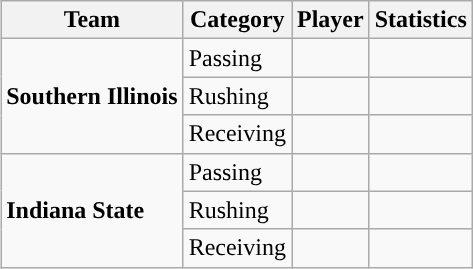<table class="wikitable" style="float: right;">
<tr>
<th>Team</th>
<th>Category</th>
<th>Player</th>
<th>Statistics</th>
</tr>
<tr>
<td rowspan=3><strong>Southern Illinois</strong></td>
<td>Passing</td>
<td></td>
<td></td>
</tr>
<tr>
<td>Rushing</td>
<td></td>
<td></td>
</tr>
<tr>
<td>Receiving</td>
<td></td>
<td></td>
</tr>
<tr>
<td rowspan=3><strong>Indiana State</strong></td>
<td>Passing</td>
<td></td>
<td></td>
</tr>
<tr>
<td>Rushing</td>
<td></td>
<td></td>
</tr>
<tr>
<td>Receiving</td>
<td></td>
<td></td>
</tr>
</table>
